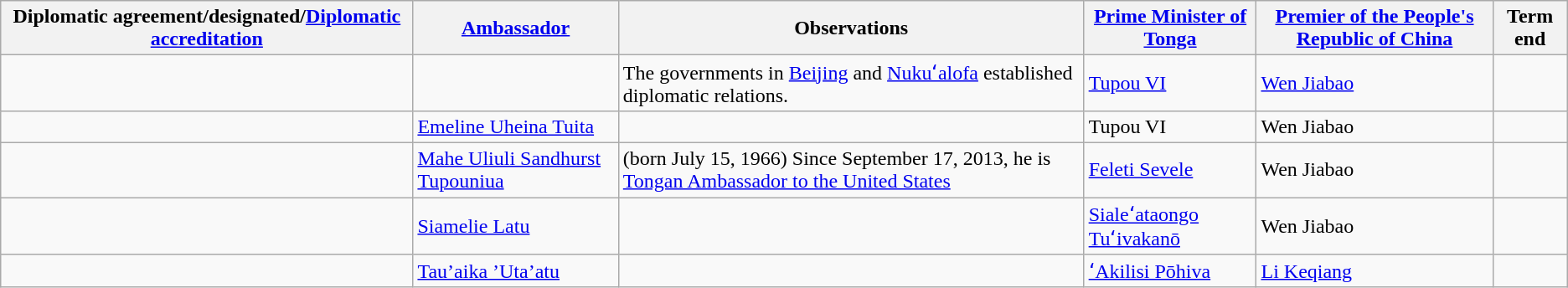<table class="wikitable sortable">
<tr>
<th>Diplomatic agreement/designated/<a href='#'>Diplomatic accreditation</a></th>
<th><a href='#'>Ambassador</a></th>
<th>Observations</th>
<th><a href='#'>Prime Minister of Tonga</a></th>
<th><a href='#'>Premier of the People's Republic of China</a></th>
<th>Term end</th>
</tr>
<tr>
<td></td>
<td></td>
<td>The governments in <a href='#'>Beijing</a> and <a href='#'>Nukuʻalofa</a> established diplomatic relations.</td>
<td><a href='#'>Tupou VI</a></td>
<td><a href='#'>Wen Jiabao</a></td>
<td></td>
</tr>
<tr>
<td></td>
<td><a href='#'>Emeline Uheina Tuita</a></td>
<td></td>
<td>Tupou VI</td>
<td>Wen Jiabao</td>
<td></td>
</tr>
<tr>
<td></td>
<td><a href='#'>Mahe Uliuli Sandhurst Tupouniua</a></td>
<td>(born July 15, 1966) Since September 17, 2013, he is <a href='#'>Tongan Ambassador to the United States</a></td>
<td><a href='#'>Feleti Sevele</a></td>
<td>Wen Jiabao</td>
<td></td>
</tr>
<tr>
<td></td>
<td><a href='#'>Siamelie Latu</a></td>
<td></td>
<td><a href='#'>Sialeʻataongo Tuʻivakanō</a></td>
<td>Wen Jiabao</td>
<td></td>
</tr>
<tr>
<td></td>
<td><a href='#'>Tau’aika ’Uta’atu</a></td>
<td></td>
<td><a href='#'>ʻAkilisi Pōhiva</a></td>
<td><a href='#'>Li Keqiang</a></td>
<td></td>
</tr>
</table>
